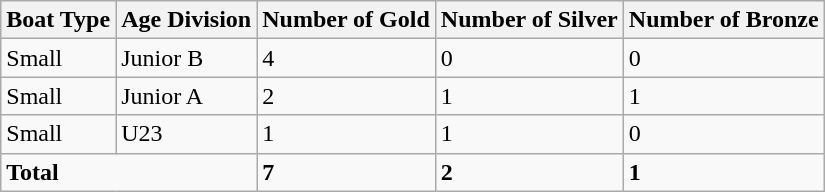<table class="wikitable sortable">
<tr>
<th>Boat Type</th>
<th>Age Division</th>
<th>Number of Gold</th>
<th>Number of Silver</th>
<th>Number of Bronze</th>
</tr>
<tr>
<td>Small</td>
<td>Junior B</td>
<td>4</td>
<td>0</td>
<td>0</td>
</tr>
<tr>
<td>Small</td>
<td>Junior A</td>
<td>2</td>
<td>1</td>
<td>1</td>
</tr>
<tr>
<td>Small</td>
<td>U23</td>
<td>1</td>
<td>1</td>
<td>0</td>
</tr>
<tr>
<td colspan="2"><strong>Total</strong></td>
<td><strong>7</strong></td>
<td><strong>2</strong></td>
<td><strong>1</strong></td>
</tr>
</table>
